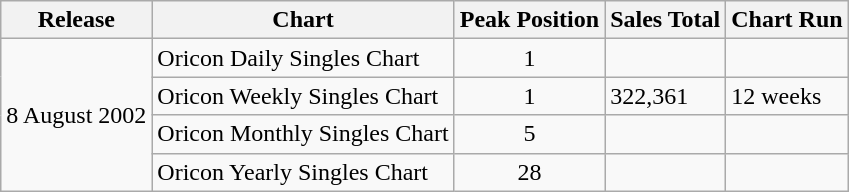<table class="wikitable">
<tr>
<th>Release</th>
<th>Chart</th>
<th>Peak Position</th>
<th>Sales Total</th>
<th>Chart Run</th>
</tr>
<tr>
<td rowspan="4">8 August 2002</td>
<td>Oricon Daily Singles Chart</td>
<td align="center">1</td>
<td></td>
<td></td>
</tr>
<tr>
<td>Oricon Weekly Singles Chart</td>
<td align="center">1</td>
<td>322,361</td>
<td>12 weeks</td>
</tr>
<tr>
<td>Oricon Monthly Singles Chart</td>
<td align="center">5</td>
<td></td>
<td></td>
</tr>
<tr>
<td>Oricon Yearly Singles Chart</td>
<td align="center">28</td>
<td></td>
<td></td>
</tr>
</table>
